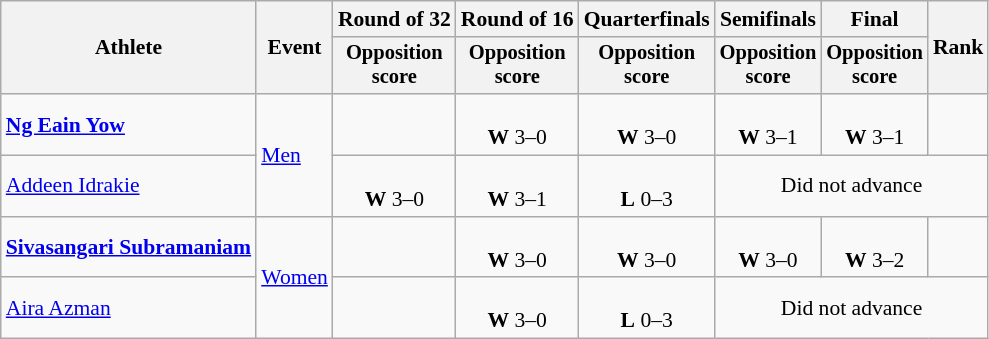<table class=wikitable style="text-align:center; font-size:90%">
<tr>
<th rowspan="2">Athlete</th>
<th rowspan= 2">Event</th>
<th>Round of 32</th>
<th>Round of 16</th>
<th>Quarterfinals</th>
<th>Semifinals</th>
<th>Final</th>
<th rowspan="2">Rank</th>
</tr>
<tr style=font-size:95%>
<th>Opposition<br>score</th>
<th>Opposition<br>score</th>
<th>Opposition<br>score</th>
<th>Opposition<br>score</th>
<th>Opposition<br>score</th>
</tr>
<tr>
<td align="left"><strong><a href='#'>Ng Eain Yow</a></strong></td>
<td align="left" rowspan="2"><a href='#'>Men</a></td>
<td></td>
<td><br><strong>W</strong> 3–0</td>
<td><br><strong>W</strong> 3–0</td>
<td><br><strong>W</strong> 3–1</td>
<td><br><strong>W</strong> 3–1</td>
<td></td>
</tr>
<tr>
<td align="left"><a href='#'>Addeen Idrakie</a></td>
<td><br><strong>W</strong> 3–0</td>
<td><br><strong>W</strong> 3–1</td>
<td><br><strong>L</strong> 0–3</td>
<td colspan="3">Did not advance</td>
</tr>
<tr>
<td align="left"><strong><a href='#'>Sivasangari Subramaniam</a></strong></td>
<td align="left" rowspan="2"><a href='#'>Women</a></td>
<td></td>
<td><br><strong>W</strong> 3–0</td>
<td><br><strong>W</strong> 3–0</td>
<td><br><strong>W</strong> 3–0</td>
<td><br><strong>W</strong> 3–2</td>
<td></td>
</tr>
<tr>
<td align="left"><a href='#'>Aira Azman</a></td>
<td></td>
<td><br><strong>W</strong> 3–0</td>
<td><br><strong>L</strong> 0–3</td>
<td colspan="3">Did not advance</td>
</tr>
</table>
